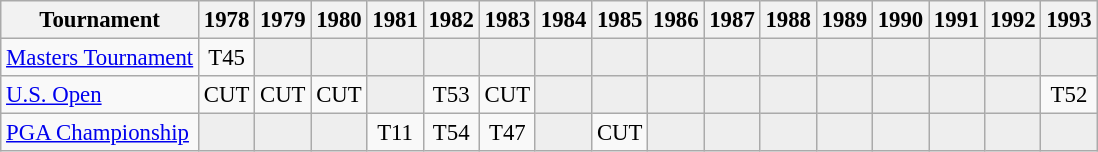<table class="wikitable" style="font-size:95%;text-align:center;">
<tr>
<th>Tournament</th>
<th>1978</th>
<th>1979</th>
<th>1980</th>
<th>1981</th>
<th>1982</th>
<th>1983</th>
<th>1984</th>
<th>1985</th>
<th>1986</th>
<th>1987</th>
<th>1988</th>
<th>1989</th>
<th>1990</th>
<th>1991</th>
<th>1992</th>
<th>1993</th>
</tr>
<tr>
<td align="left"><a href='#'>Masters Tournament</a></td>
<td>T45</td>
<td style="background:#eeeeee;"></td>
<td style="background:#eeeeee;"></td>
<td style="background:#eeeeee;"></td>
<td style="background:#eeeeee;"></td>
<td style="background:#eeeeee;"></td>
<td style="background:#eeeeee;"></td>
<td style="background:#eeeeee;"></td>
<td style="background:#eeeeee;"></td>
<td style="background:#eeeeee;"></td>
<td style="background:#eeeeee;"></td>
<td style="background:#eeeeee;"></td>
<td style="background:#eeeeee;"></td>
<td style="background:#eeeeee;"></td>
<td style="background:#eeeeee;"></td>
<td style="background:#eeeeee;"></td>
</tr>
<tr>
<td align="left"><a href='#'>U.S. Open</a></td>
<td>CUT</td>
<td>CUT</td>
<td>CUT</td>
<td style="background:#eeeeee;"></td>
<td>T53</td>
<td>CUT</td>
<td style="background:#eeeeee;"></td>
<td style="background:#eeeeee;"></td>
<td style="background:#eeeeee;"></td>
<td style="background:#eeeeee;"></td>
<td style="background:#eeeeee;"></td>
<td style="background:#eeeeee;"></td>
<td style="background:#eeeeee;"></td>
<td style="background:#eeeeee;"></td>
<td style="background:#eeeeee;"></td>
<td>T52</td>
</tr>
<tr>
<td style="text-align:left;"><a href='#'>PGA Championship</a></td>
<td style="background:#eeeeee;"></td>
<td style="background:#eeeeee;"></td>
<td style="background:#eeeeee;"></td>
<td>T11</td>
<td>T54</td>
<td>T47</td>
<td style="background:#eeeeee;"></td>
<td>CUT</td>
<td style="background:#eeeeee;"></td>
<td style="background:#eeeeee;"></td>
<td style="background:#eeeeee;"></td>
<td style="background:#eeeeee;"></td>
<td style="background:#eeeeee;"></td>
<td style="background:#eeeeee;"></td>
<td style="background:#eeeeee;"></td>
<td style="background:#eeeeee;"></td>
</tr>
</table>
